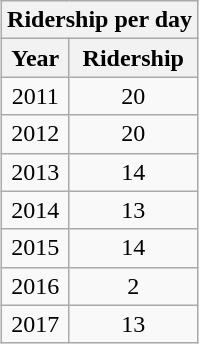<table class="wikitable" style="margin: 1em 0.2em; text-align: center;">
<tr>
<th colspan="2">Ridership per day </th>
</tr>
<tr>
<th>Year</th>
<th>Ridership</th>
</tr>
<tr>
<td>2011</td>
<td>20</td>
</tr>
<tr>
<td>2012</td>
<td>20</td>
</tr>
<tr>
<td>2013</td>
<td>14</td>
</tr>
<tr>
<td>2014</td>
<td>13</td>
</tr>
<tr>
<td>2015</td>
<td>14</td>
</tr>
<tr>
<td>2016</td>
<td>2</td>
</tr>
<tr>
<td>2017</td>
<td>13</td>
</tr>
</table>
